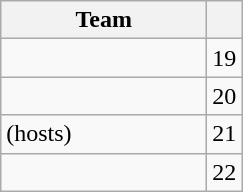<table class="wikitable" style="white-space:nowrap; display:inline-table; float:left;">
<tr>
<th style="width:130px">Team</th>
<th></th>
</tr>
<tr>
<td></td>
<td style="text-align:center">19</td>
</tr>
<tr>
<td></td>
<td style="text-align:center">20</td>
</tr>
<tr>
<td> (hosts)</td>
<td style="text-align:center">21</td>
</tr>
<tr>
<td></td>
<td style="text-align:center">22</td>
</tr>
</table>
